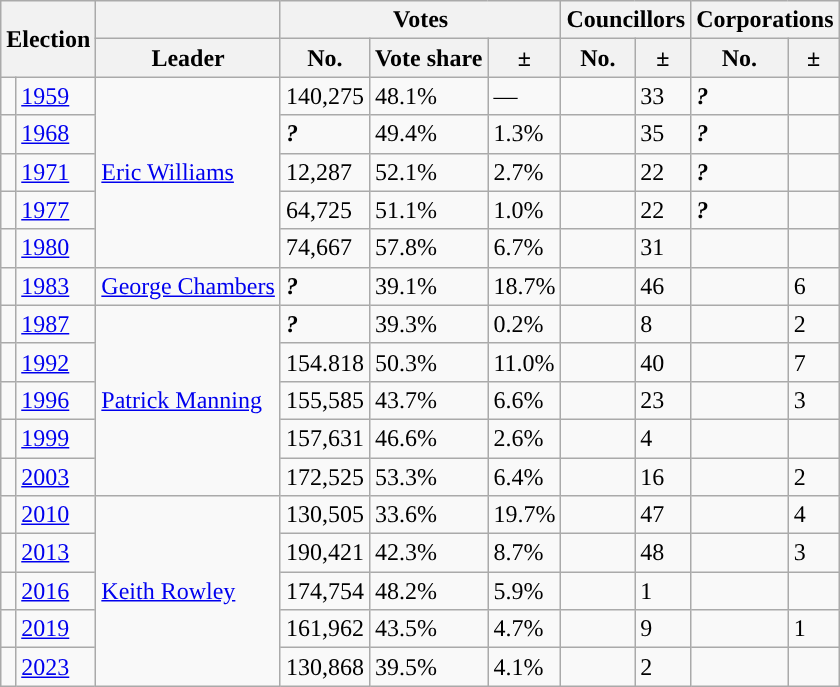<table class="wikitable sortable" style="text-align: left">
<tr>
<th colspan="2" rowspan="2">Election</th>
<th></th>
<th colspan="3">Votes</th>
<th colspan="2">Councillors</th>
<th colspan="2">Corporations</th>
</tr>
<tr>
<th>Leader</th>
<th>No.</th>
<th>Vote share</th>
<th>±</th>
<th>No.</th>
<th>±</th>
<th>No.</th>
<th>±</th>
</tr>
<tr>
<td></td>
<td><a href='#'>1959</a></td>
<td rowspan="5"><a href='#'>Eric Williams</a></td>
<td>140,275</td>
<td>48.1%</td>
<td>—</td>
<td></td>
<td> 33</td>
<td><strong><em>?</em></strong></td>
<td></td>
</tr>
<tr>
<td></td>
<td><a href='#'>1968</a></td>
<td><strong><em>?</em></strong></td>
<td>49.4%</td>
<td> 1.3%</td>
<td></td>
<td> 35</td>
<td><strong><em>?</em></strong></td>
<td></td>
</tr>
<tr>
<td></td>
<td><a href='#'>1971</a></td>
<td>12,287</td>
<td>52.1%</td>
<td> 2.7%</td>
<td></td>
<td> 22</td>
<td><strong><em>?</em></strong></td>
<td></td>
</tr>
<tr>
<td></td>
<td><a href='#'>1977</a></td>
<td>64,725</td>
<td>51.1%</td>
<td> 1.0%</td>
<td></td>
<td> 22</td>
<td><strong><em>?</em></strong></td>
<td></td>
</tr>
<tr>
<td></td>
<td><a href='#'>1980</a></td>
<td>74,667</td>
<td>57.8%</td>
<td> 6.7%</td>
<td></td>
<td> 31</td>
<td></td>
<td></td>
</tr>
<tr>
<td></td>
<td><a href='#'>1983</a></td>
<td><a href='#'>George Chambers</a></td>
<td><strong><em>?</em></strong></td>
<td>39.1%</td>
<td> 18.7%</td>
<td></td>
<td> 46</td>
<td></td>
<td>6</td>
</tr>
<tr>
<td></td>
<td><a href='#'>1987</a></td>
<td rowspan="5"><a href='#'>Patrick Manning</a></td>
<td><strong><em>?</em></strong></td>
<td>39.3%</td>
<td> 0.2%</td>
<td></td>
<td> 8</td>
<td></td>
<td>2</td>
</tr>
<tr>
<td></td>
<td><a href='#'>1992</a></td>
<td>154.818</td>
<td>50.3%</td>
<td> 11.0%</td>
<td></td>
<td> 40</td>
<td></td>
<td>7</td>
</tr>
<tr>
<td></td>
<td><a href='#'>1996</a></td>
<td>155,585</td>
<td>43.7%</td>
<td> 6.6%</td>
<td></td>
<td> 23</td>
<td></td>
<td>3</td>
</tr>
<tr>
<td></td>
<td><a href='#'>1999</a></td>
<td>157,631</td>
<td>46.6%</td>
<td> 2.6%</td>
<td></td>
<td> 4</td>
<td></td>
<td></td>
</tr>
<tr>
<td></td>
<td><a href='#'>2003</a></td>
<td>172,525</td>
<td>53.3%</td>
<td> 6.4%</td>
<td></td>
<td> 16</td>
<td></td>
<td>2</td>
</tr>
<tr>
<td></td>
<td><a href='#'>2010</a></td>
<td rowspan="5"><a href='#'>Keith Rowley</a></td>
<td>130,505</td>
<td>33.6%</td>
<td> 19.7%</td>
<td></td>
<td> 47</td>
<td></td>
<td>4</td>
</tr>
<tr>
<td></td>
<td><a href='#'>2013</a></td>
<td>190,421</td>
<td>42.3%</td>
<td> 8.7%</td>
<td></td>
<td> 48</td>
<td></td>
<td>3</td>
</tr>
<tr>
<td></td>
<td><a href='#'>2016</a></td>
<td>174,754</td>
<td>48.2%</td>
<td> 5.9%</td>
<td></td>
<td> 1</td>
<td></td>
<td></td>
</tr>
<tr>
<td></td>
<td><a href='#'>2019</a></td>
<td>161,962</td>
<td>43.5%</td>
<td> 4.7%</td>
<td></td>
<td> 9</td>
<td></td>
<td>1</td>
</tr>
<tr>
<td></td>
<td><a href='#'>2023</a></td>
<td>130,868</td>
<td>39.5%</td>
<td> 4.1%</td>
<td></td>
<td> 2</td>
<td></td>
<td></td>
</tr>
</table>
